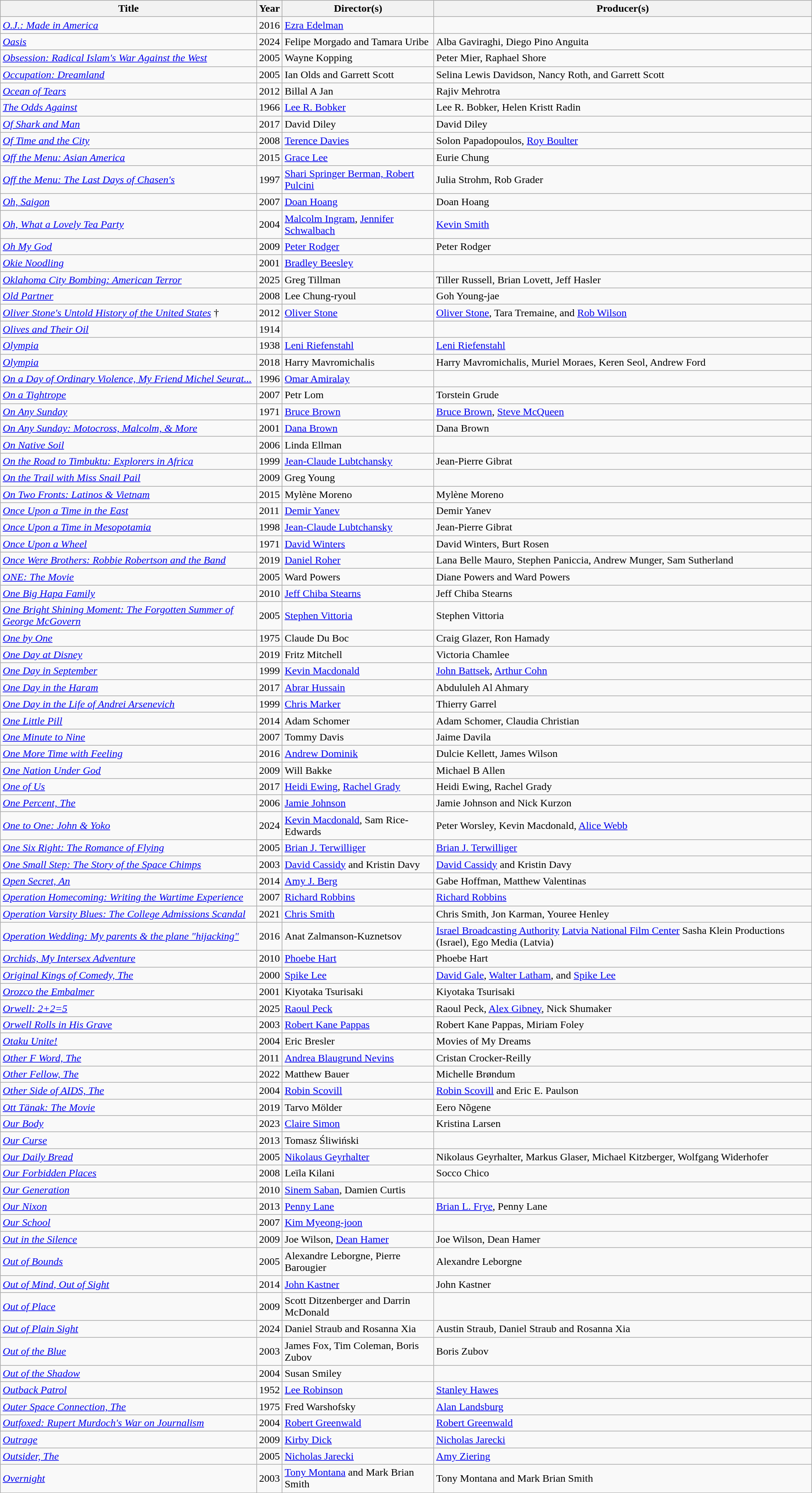<table class="wikitable sortable">
<tr>
<th>Title</th>
<th>Year</th>
<th>Director(s)</th>
<th>Producer(s)</th>
</tr>
<tr>
<td><em><a href='#'>O.J.: Made in America</a></em></td>
<td>2016</td>
<td><a href='#'>Ezra Edelman</a></td>
<td></td>
</tr>
<tr>
<td><em><a href='#'>Oasis</a></em></td>
<td>2024</td>
<td>Felipe Morgado and Tamara Uribe</td>
<td>Alba Gaviraghi, Diego Pino Anguita</td>
</tr>
<tr>
<td><em><a href='#'>Obsession: Radical Islam's War Against the West</a></em></td>
<td>2005</td>
<td>Wayne Kopping</td>
<td>Peter Mier, Raphael Shore</td>
</tr>
<tr>
<td><em><a href='#'>Occupation: Dreamland</a></em></td>
<td>2005</td>
<td>Ian Olds and Garrett Scott</td>
<td>Selina Lewis Davidson, Nancy Roth, and Garrett Scott</td>
</tr>
<tr>
<td><em><a href='#'>Ocean of Tears</a></em></td>
<td>2012</td>
<td>Billal A Jan</td>
<td>Rajiv Mehrotra</td>
</tr>
<tr>
<td><em><a href='#'>The Odds Against</a></em></td>
<td>1966</td>
<td><a href='#'>Lee R. Bobker</a></td>
<td>Lee R. Bobker, Helen Kristt Radin</td>
</tr>
<tr>
<td><em><a href='#'>Of Shark and Man</a></em></td>
<td>2017</td>
<td>David Diley</td>
<td>David Diley</td>
</tr>
<tr>
<td><em><a href='#'>Of Time and the City</a></em></td>
<td>2008</td>
<td><a href='#'>Terence Davies</a></td>
<td>Solon Papadopoulos, <a href='#'>Roy Boulter</a></td>
</tr>
<tr>
<td><em><a href='#'>Off the Menu: Asian America</a></em></td>
<td>2015</td>
<td><a href='#'>Grace Lee</a></td>
<td>Eurie Chung</td>
</tr>
<tr>
<td><em><a href='#'>Off the Menu: The Last Days of Chasen's</a></em></td>
<td>1997</td>
<td><a href='#'>Shari Springer Berman, Robert Pulcini</a></td>
<td>Julia Strohm, Rob Grader</td>
</tr>
<tr>
<td><em><a href='#'>Oh, Saigon</a></em></td>
<td>2007</td>
<td><a href='#'>Doan Hoang</a></td>
<td>Doan Hoang</td>
</tr>
<tr>
<td><em><a href='#'>Oh, What a Lovely Tea Party</a></em></td>
<td>2004</td>
<td><a href='#'>Malcolm Ingram</a>, <a href='#'>Jennifer Schwalbach</a></td>
<td><a href='#'>Kevin Smith</a></td>
</tr>
<tr>
<td><em><a href='#'>Oh My God</a></em></td>
<td>2009</td>
<td><a href='#'>Peter Rodger</a></td>
<td>Peter Rodger</td>
</tr>
<tr>
<td><em><a href='#'>Okie Noodling</a></em></td>
<td>2001</td>
<td><a href='#'>Bradley Beesley</a></td>
<td></td>
</tr>
<tr>
<td><em><a href='#'>Oklahoma City Bombing: American Terror</a></em></td>
<td>2025</td>
<td>Greg Tillman</td>
<td>Tiller Russell, Brian Lovett, Jeff Hasler</td>
</tr>
<tr>
<td><em><a href='#'>Old Partner</a></em></td>
<td>2008</td>
<td>Lee Chung-ryoul</td>
<td>Goh Young-jae</td>
</tr>
<tr>
<td><em><a href='#'>Oliver Stone's Untold History of the United States</a></em> †</td>
<td>2012</td>
<td><a href='#'>Oliver Stone</a></td>
<td><a href='#'>Oliver Stone</a>, Tara Tremaine, and <a href='#'>Rob Wilson</a></td>
</tr>
<tr>
<td><em><a href='#'>Olives and Their Oil</a></em></td>
<td>1914</td>
<td></td>
<td></td>
</tr>
<tr>
<td><em><a href='#'>Olympia</a></em></td>
<td>1938</td>
<td><a href='#'>Leni Riefenstahl</a></td>
<td><a href='#'>Leni Riefenstahl</a></td>
</tr>
<tr>
<td><em><a href='#'>Olympia</a></em></td>
<td>2018</td>
<td>Harry Mavromichalis</td>
<td>Harry Mavromichalis, Muriel Moraes, Keren Seol, Andrew Ford</td>
</tr>
<tr>
<td><em><a href='#'>On a Day of Ordinary Violence, My Friend Michel Seurat...</a></em></td>
<td>1996</td>
<td><a href='#'>Omar Amiralay</a></td>
<td></td>
</tr>
<tr>
<td><em><a href='#'>On a Tightrope</a></em></td>
<td>2007</td>
<td>Petr Lom</td>
<td>Torstein Grude</td>
</tr>
<tr>
<td><em><a href='#'>On Any Sunday</a></em></td>
<td>1971</td>
<td><a href='#'>Bruce Brown</a></td>
<td><a href='#'>Bruce Brown</a>, <a href='#'>Steve McQueen</a></td>
</tr>
<tr>
<td><em><a href='#'>On Any Sunday: Motocross, Malcolm, & More</a></em></td>
<td>2001</td>
<td><a href='#'>Dana Brown</a></td>
<td>Dana Brown</td>
</tr>
<tr>
<td><em><a href='#'>On Native Soil</a></em></td>
<td>2006</td>
<td>Linda Ellman</td>
<td></td>
</tr>
<tr>
<td><em><a href='#'>On the Road to Timbuktu: Explorers in Africa</a></em></td>
<td>1999</td>
<td><a href='#'>Jean-Claude Lubtchansky</a></td>
<td>Jean-Pierre Gibrat</td>
</tr>
<tr>
<td><em><a href='#'>On the Trail with Miss Snail Pail</a></em></td>
<td>2009</td>
<td>Greg Young</td>
<td></td>
</tr>
<tr>
<td><em><a href='#'>On Two Fronts: Latinos & Vietnam</a></em></td>
<td>2015</td>
<td>Mylène Moreno</td>
<td>Mylène Moreno</td>
</tr>
<tr>
<td><em><a href='#'>Once Upon a Time in the East</a></em></td>
<td>2011</td>
<td><a href='#'>Demir Yanev</a></td>
<td>Demir Yanev</td>
</tr>
<tr>
<td><em><a href='#'>Once Upon a Time in Mesopotamia</a></em></td>
<td>1998</td>
<td><a href='#'>Jean-Claude Lubtchansky</a></td>
<td>Jean-Pierre Gibrat</td>
</tr>
<tr>
<td><em><a href='#'>Once Upon a Wheel</a></em></td>
<td>1971</td>
<td><a href='#'>David Winters</a></td>
<td>David Winters, Burt Rosen</td>
</tr>
<tr>
<td><em><a href='#'>Once Were Brothers: Robbie Robertson and the Band</a></em></td>
<td>2019</td>
<td><a href='#'>Daniel Roher</a></td>
<td>Lana Belle Mauro, Stephen Paniccia, Andrew Munger, Sam Sutherland</td>
</tr>
<tr>
<td><em><a href='#'>ONE: The Movie</a></em></td>
<td>2005</td>
<td>Ward Powers</td>
<td>Diane Powers and Ward Powers</td>
</tr>
<tr>
<td><em><a href='#'>One Big Hapa Family</a></em></td>
<td>2010</td>
<td><a href='#'>Jeff Chiba Stearns</a></td>
<td>Jeff Chiba Stearns</td>
</tr>
<tr>
<td><em><a href='#'>One Bright Shining Moment: The Forgotten Summer of George McGovern</a></em></td>
<td>2005</td>
<td><a href='#'>Stephen Vittoria</a></td>
<td>Stephen Vittoria</td>
</tr>
<tr>
<td><em><a href='#'>One by One</a></em></td>
<td>1975</td>
<td>Claude Du Boc</td>
<td>Craig Glazer, Ron Hamady</td>
</tr>
<tr>
<td><em><a href='#'>One Day at Disney</a></em></td>
<td>2019</td>
<td>Fritz Mitchell</td>
<td>Victoria Chamlee</td>
</tr>
<tr>
<td><em><a href='#'>One Day in September</a></em></td>
<td>1999</td>
<td><a href='#'>Kevin Macdonald</a></td>
<td><a href='#'>John Battsek</a>, <a href='#'>Arthur Cohn</a></td>
</tr>
<tr>
<td><em><a href='#'>One Day in the Haram</a></em></td>
<td>2017</td>
<td><a href='#'>Abrar Hussain</a></td>
<td>Abdululeh Al Ahmary</td>
</tr>
<tr>
<td><em><a href='#'>One Day in the Life of Andrei Arsenevich</a></em></td>
<td>1999</td>
<td><a href='#'>Chris Marker</a></td>
<td>Thierry Garrel</td>
</tr>
<tr>
<td><em><a href='#'>One Little Pill</a></em></td>
<td>2014</td>
<td>Adam Schomer</td>
<td>Adam Schomer, Claudia Christian</td>
</tr>
<tr>
<td><em><a href='#'>One Minute to Nine</a></em></td>
<td>2007</td>
<td>Tommy Davis</td>
<td>Jaime Davila</td>
</tr>
<tr>
<td><em><a href='#'>One More Time with Feeling</a></em></td>
<td>2016</td>
<td><a href='#'>Andrew Dominik</a></td>
<td>Dulcie Kellett, James Wilson</td>
</tr>
<tr>
<td><em><a href='#'>One Nation Under God</a></em></td>
<td>2009</td>
<td>Will Bakke</td>
<td>Michael B Allen</td>
</tr>
<tr>
<td><em><a href='#'>One of Us</a></em></td>
<td>2017</td>
<td><a href='#'>Heidi Ewing</a>, <a href='#'>Rachel Grady</a></td>
<td>Heidi Ewing, Rachel Grady</td>
</tr>
<tr>
<td><em><a href='#'>One Percent, The</a></em></td>
<td>2006</td>
<td><a href='#'>Jamie Johnson</a></td>
<td>Jamie Johnson and Nick Kurzon</td>
</tr>
<tr>
<td><em><a href='#'>One to One: John & Yoko</a></em></td>
<td>2024</td>
<td><a href='#'>Kevin Macdonald</a>, Sam Rice-Edwards</td>
<td>Peter Worsley, Kevin Macdonald, <a href='#'>Alice Webb</a></td>
</tr>
<tr>
<td><em><a href='#'>One Six Right: The Romance of Flying</a></em></td>
<td>2005</td>
<td><a href='#'>Brian J. Terwilliger</a></td>
<td><a href='#'>Brian J. Terwilliger</a></td>
</tr>
<tr>
<td><em><a href='#'>One Small Step: The Story of the Space Chimps</a></em></td>
<td>2003</td>
<td><a href='#'>David Cassidy</a> and Kristin Davy</td>
<td><a href='#'>David Cassidy</a> and Kristin Davy</td>
</tr>
<tr>
<td><em><a href='#'>Open Secret, An</a></em></td>
<td>2014</td>
<td><a href='#'>Amy J. Berg</a></td>
<td>Gabe Hoffman, Matthew Valentinas</td>
</tr>
<tr>
<td><em><a href='#'>Operation Homecoming: Writing the Wartime Experience</a></em></td>
<td>2007</td>
<td><a href='#'>Richard Robbins</a></td>
<td><a href='#'>Richard Robbins</a></td>
</tr>
<tr>
<td><em><a href='#'>Operation Varsity Blues: The College Admissions Scandal</a></em></td>
<td>2021</td>
<td><a href='#'>Chris Smith</a></td>
<td>Chris Smith, Jon Karman, Youree Henley</td>
</tr>
<tr>
<td><em><a href='#'>Operation Wedding: My parents & the plane "hijacking"</a></em></td>
<td>2016</td>
<td>Anat Zalmanson-Kuznetsov</td>
<td><a href='#'>Israel Broadcasting Authority</a> <a href='#'>Latvia National Film Center</a> Sasha Klein Productions (Israel), Ego Media (Latvia)</td>
</tr>
<tr>
<td><em><a href='#'>Orchids, My Intersex Adventure</a></em></td>
<td>2010</td>
<td><a href='#'>Phoebe Hart</a></td>
<td>Phoebe Hart</td>
</tr>
<tr>
<td><em><a href='#'>Original Kings of Comedy, The</a></em></td>
<td>2000</td>
<td><a href='#'>Spike Lee</a></td>
<td><a href='#'>David Gale</a>, <a href='#'>Walter Latham</a>, and <a href='#'>Spike Lee</a></td>
</tr>
<tr>
<td><em><a href='#'>Orozco the Embalmer</a></em></td>
<td>2001</td>
<td>Kiyotaka Tsurisaki</td>
<td>Kiyotaka Tsurisaki</td>
</tr>
<tr>
<td><em><a href='#'>Orwell: 2+2=5</a></em></td>
<td>2025</td>
<td><a href='#'>Raoul Peck</a></td>
<td>Raoul Peck, <a href='#'>Alex Gibney</a>, Nick Shumaker</td>
</tr>
<tr>
<td><em><a href='#'>Orwell Rolls in His Grave</a></em></td>
<td>2003</td>
<td><a href='#'>Robert Kane Pappas</a></td>
<td>Robert Kane Pappas, Miriam Foley</td>
</tr>
<tr>
<td><em><a href='#'>Otaku Unite!</a></em></td>
<td>2004</td>
<td>Eric Bresler</td>
<td>Movies of My Dreams</td>
</tr>
<tr>
<td><em><a href='#'>Other F Word, The</a></em></td>
<td>2011</td>
<td><a href='#'>Andrea Blaugrund Nevins</a></td>
<td>Cristan Crocker-Reilly</td>
</tr>
<tr>
<td><em><a href='#'>Other Fellow, The</a></em></td>
<td>2022</td>
<td>Matthew Bauer</td>
<td>Michelle Brøndum</td>
</tr>
<tr>
<td><em><a href='#'>Other Side of AIDS, The</a></em></td>
<td>2004</td>
<td><a href='#'>Robin Scovill</a></td>
<td><a href='#'>Robin Scovill</a> and Eric E. Paulson</td>
</tr>
<tr>
<td><em><a href='#'>Ott Tänak: The Movie</a></em></td>
<td>2019</td>
<td>Tarvo Mölder</td>
<td>Eero Nõgene</td>
</tr>
<tr>
<td><em><a href='#'>Our Body</a></em></td>
<td>2023</td>
<td><a href='#'>Claire Simon</a></td>
<td>Kristina Larsen</td>
</tr>
<tr>
<td><em><a href='#'>Our Curse</a></em></td>
<td>2013</td>
<td>Tomasz Śliwiński</td>
<td></td>
</tr>
<tr>
<td><em><a href='#'>Our Daily Bread</a></em></td>
<td>2005</td>
<td><a href='#'>Nikolaus Geyrhalter</a></td>
<td>Nikolaus Geyrhalter, Markus Glaser, Michael Kitzberger, Wolfgang Widerhofer</td>
</tr>
<tr>
<td><em><a href='#'>Our Forbidden Places</a></em></td>
<td>2008</td>
<td>Leïla Kilani</td>
<td>Socco Chico</td>
</tr>
<tr>
<td><em><a href='#'>Our Generation</a></em></td>
<td>2010</td>
<td><a href='#'>Sinem Saban</a>, Damien Curtis</td>
<td></td>
</tr>
<tr>
<td><em><a href='#'>Our Nixon</a></em></td>
<td>2013</td>
<td><a href='#'>Penny Lane</a></td>
<td><a href='#'>Brian L. Frye</a>, Penny Lane</td>
</tr>
<tr>
<td><em><a href='#'>Our School</a></em></td>
<td>2007</td>
<td><a href='#'>Kim Myeong-joon</a></td>
<td></td>
</tr>
<tr>
<td><em><a href='#'>Out in the Silence</a></em></td>
<td>2009</td>
<td>Joe Wilson, <a href='#'>Dean Hamer</a></td>
<td>Joe Wilson, Dean Hamer</td>
</tr>
<tr>
<td><em><a href='#'>Out of Bounds</a></em></td>
<td>2005</td>
<td>Alexandre Leborgne, Pierre Barougier</td>
<td>Alexandre Leborgne</td>
</tr>
<tr>
<td><em><a href='#'>Out of Mind, Out of Sight</a></em></td>
<td>2014</td>
<td><a href='#'>John Kastner</a></td>
<td>John Kastner</td>
</tr>
<tr>
<td><em><a href='#'>Out of Place</a></em></td>
<td>2009</td>
<td>Scott Ditzenberger and Darrin McDonald</td>
<td></td>
</tr>
<tr>
<td><em><a href='#'>Out of Plain Sight</a></em></td>
<td>2024</td>
<td>Daniel Straub and Rosanna Xia</td>
<td>Austin Straub, Daniel Straub and Rosanna Xia</td>
</tr>
<tr>
<td><em><a href='#'>Out of the Blue</a></em></td>
<td>2003</td>
<td>James Fox, Tim Coleman, Boris Zubov</td>
<td>Boris Zubov</td>
</tr>
<tr>
<td><em><a href='#'>Out of the Shadow</a></em></td>
<td>2004</td>
<td>Susan Smiley</td>
<td></td>
</tr>
<tr>
<td><em><a href='#'>Outback Patrol</a></em></td>
<td>1952</td>
<td><a href='#'>Lee Robinson</a></td>
<td><a href='#'>Stanley Hawes</a></td>
</tr>
<tr>
<td><em><a href='#'>Outer Space Connection, The</a></em></td>
<td>1975</td>
<td>Fred Warshofsky</td>
<td><a href='#'>Alan Landsburg</a></td>
</tr>
<tr>
<td><em><a href='#'>Outfoxed: Rupert Murdoch's War on Journalism</a></em></td>
<td>2004</td>
<td><a href='#'>Robert Greenwald</a></td>
<td><a href='#'>Robert Greenwald</a></td>
</tr>
<tr>
<td><em><a href='#'>Outrage</a></em></td>
<td>2009</td>
<td><a href='#'>Kirby Dick</a></td>
<td><a href='#'>Nicholas Jarecki</a></td>
</tr>
<tr>
<td><em><a href='#'>Outsider, The</a></em></td>
<td>2005</td>
<td><a href='#'>Nicholas Jarecki</a></td>
<td><a href='#'>Amy Ziering</a></td>
</tr>
<tr>
<td><em><a href='#'>Overnight</a></em></td>
<td>2003</td>
<td><a href='#'>Tony Montana</a> and Mark Brian Smith</td>
<td>Tony Montana and Mark Brian Smith</td>
</tr>
</table>
